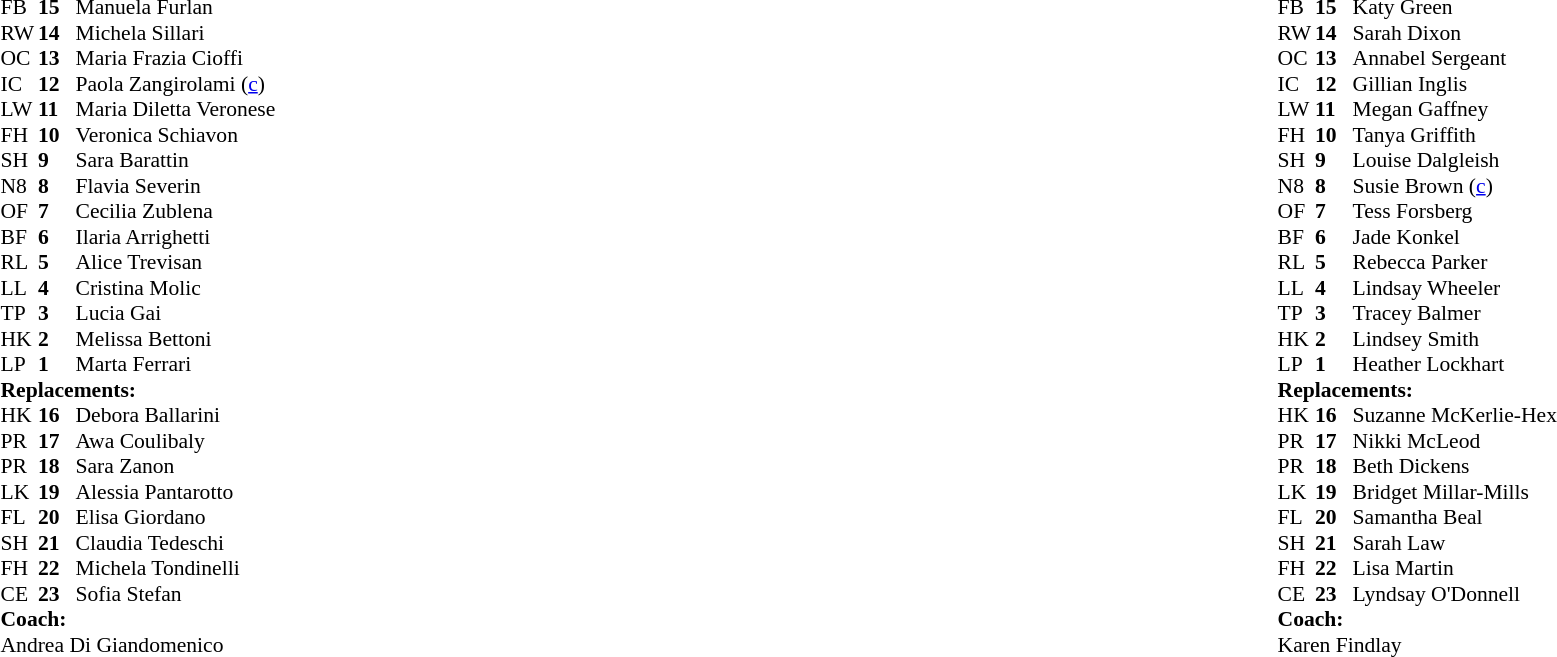<table style="width:100%;">
<tr>
<td style="vertical-align:top; width:50%;"><br><table style="font-size: 90%" cellspacing="0" cellpadding="0">
<tr>
<th width="25"></th>
<th width="25"></th>
</tr>
<tr>
<td>FB</td>
<td><strong>15</strong></td>
<td>Manuela Furlan</td>
</tr>
<tr>
<td>RW</td>
<td><strong>14</strong></td>
<td>Michela Sillari</td>
</tr>
<tr>
<td>OC</td>
<td><strong>13</strong></td>
<td>Maria Frazia Cioffi</td>
<td></td>
<td></td>
</tr>
<tr>
<td>IC</td>
<td><strong>12</strong></td>
<td>Paola Zangirolami (<a href='#'>c</a>)</td>
</tr>
<tr>
<td>LW</td>
<td><strong>11</strong></td>
<td>Maria Diletta Veronese</td>
<td></td>
<td></td>
</tr>
<tr>
<td>FH</td>
<td><strong>10</strong></td>
<td>Veronica Schiavon</td>
</tr>
<tr>
<td>SH</td>
<td><strong>9</strong></td>
<td>Sara Barattin</td>
</tr>
<tr>
<td>N8</td>
<td><strong>8</strong></td>
<td>Flavia Severin</td>
</tr>
<tr>
<td>OF</td>
<td><strong>7</strong></td>
<td>Cecilia Zublena</td>
<td></td>
<td></td>
</tr>
<tr>
<td>BF</td>
<td><strong>6</strong></td>
<td>Ilaria Arrighetti</td>
<td></td>
<td></td>
</tr>
<tr>
<td>RL</td>
<td><strong>5</strong></td>
<td>Alice Trevisan</td>
</tr>
<tr>
<td>LL</td>
<td><strong>4</strong></td>
<td>Cristina Molic</td>
</tr>
<tr>
<td>TP</td>
<td><strong>3</strong></td>
<td>Lucia Gai</td>
<td></td>
<td></td>
</tr>
<tr>
<td>HK</td>
<td><strong>2</strong></td>
<td>Melissa Bettoni</td>
<td></td>
<td></td>
</tr>
<tr>
<td>LP</td>
<td><strong>1</strong></td>
<td>Marta Ferrari</td>
</tr>
<tr>
<td colspan=3><strong>Replacements:</strong></td>
</tr>
<tr>
<td>HK</td>
<td><strong>16</strong></td>
<td>Debora Ballarini</td>
<td></td>
<td></td>
</tr>
<tr>
<td>PR</td>
<td><strong>17</strong></td>
<td>Awa Coulibaly</td>
<td></td>
<td></td>
</tr>
<tr>
<td>PR</td>
<td><strong>18</strong></td>
<td>Sara Zanon</td>
<td></td>
<td></td>
</tr>
<tr>
<td>LK</td>
<td><strong>19</strong></td>
<td>Alessia Pantarotto</td>
<td></td>
<td></td>
</tr>
<tr>
<td>FL</td>
<td><strong>20</strong></td>
<td>Elisa Giordano</td>
<td></td>
<td></td>
</tr>
<tr>
<td>SH</td>
<td><strong>21</strong></td>
<td>Claudia Tedeschi</td>
</tr>
<tr>
<td>FH</td>
<td><strong>22</strong></td>
<td>Michela Tondinelli</td>
</tr>
<tr>
<td>CE</td>
<td><strong>23</strong></td>
<td>Sofia Stefan</td>
<td></td>
<td></td>
</tr>
<tr>
<td colspan=3><strong>Coach:</strong></td>
</tr>
<tr>
<td colspan="4"> Andrea Di Giandomenico</td>
</tr>
</table>
</td>
<td style="vertical-align:top; width:50%;"><br><table cellspacing="0" cellpadding="0" style="font-size:90%; margin:auto;">
<tr>
<th width="25"></th>
<th width="25"></th>
</tr>
<tr>
<td>FB</td>
<td><strong>15</strong></td>
<td>Katy Green</td>
<td></td>
<td></td>
</tr>
<tr>
<td>RW</td>
<td><strong>14</strong></td>
<td>Sarah Dixon</td>
<td></td>
<td></td>
</tr>
<tr>
<td>OC</td>
<td><strong>13</strong></td>
<td>Annabel Sergeant</td>
</tr>
<tr>
<td>IC</td>
<td><strong>12</strong></td>
<td>Gillian Inglis</td>
</tr>
<tr>
<td>LW</td>
<td><strong>11</strong></td>
<td>Megan Gaffney</td>
<td></td>
<td></td>
</tr>
<tr>
<td>FH</td>
<td><strong>10</strong></td>
<td>Tanya Griffith</td>
</tr>
<tr>
<td>SH</td>
<td><strong>9</strong></td>
<td>Louise Dalgleish</td>
<td></td>
<td></td>
</tr>
<tr>
<td>N8</td>
<td><strong>8</strong></td>
<td>Susie Brown (<a href='#'>c</a>)</td>
</tr>
<tr>
<td>OF</td>
<td><strong>7</strong></td>
<td>Tess Forsberg</td>
</tr>
<tr>
<td>BF</td>
<td><strong>6</strong></td>
<td>Jade Konkel</td>
<td></td>
<td></td>
</tr>
<tr>
<td>RL</td>
<td><strong>5</strong></td>
<td>Rebecca Parker</td>
</tr>
<tr>
<td>LL</td>
<td><strong>4</strong></td>
<td>Lindsay Wheeler</td>
</tr>
<tr>
<td>TP</td>
<td><strong>3</strong></td>
<td>Tracey Balmer</td>
<td></td>
<td></td>
</tr>
<tr>
<td>HK</td>
<td><strong>2</strong></td>
<td>Lindsey Smith</td>
<td></td>
<td></td>
</tr>
<tr>
<td>LP</td>
<td><strong>1</strong></td>
<td>Heather Lockhart</td>
</tr>
<tr>
<td colspan=3><strong>Replacements:</strong></td>
</tr>
<tr>
<td>HK</td>
<td><strong>16</strong></td>
<td>Suzanne McKerlie-Hex</td>
</tr>
<tr>
<td>PR</td>
<td><strong>17</strong></td>
<td>Nikki McLeod</td>
<td></td>
<td></td>
</tr>
<tr>
<td>PR</td>
<td><strong>18</strong></td>
<td>Beth Dickens</td>
<td></td>
<td></td>
</tr>
<tr>
<td>LK</td>
<td><strong>19</strong></td>
<td>Bridget Millar-Mills</td>
<td></td>
<td></td>
</tr>
<tr>
<td>FL</td>
<td><strong>20</strong></td>
<td>Samantha Beal</td>
<td></td>
<td></td>
</tr>
<tr>
<td>SH</td>
<td><strong>21</strong></td>
<td>Sarah Law</td>
<td></td>
<td></td>
</tr>
<tr>
<td>FH</td>
<td><strong>22</strong></td>
<td>Lisa Martin</td>
<td></td>
<td></td>
</tr>
<tr>
<td>CE</td>
<td><strong>23</strong></td>
<td>Lyndsay O'Donnell</td>
<td></td>
<td></td>
</tr>
<tr>
<td colspan=3><strong>Coach:</strong></td>
</tr>
<tr>
<td colspan="4"> Karen Findlay</td>
</tr>
</table>
</td>
</tr>
</table>
